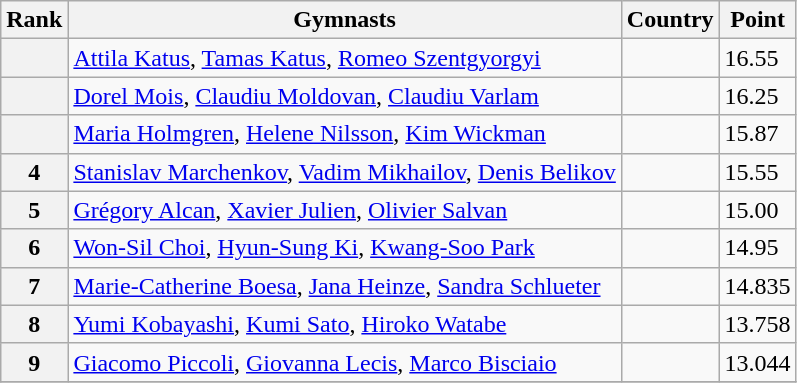<table class="wikitable sortable">
<tr>
<th>Rank</th>
<th>Gymnasts</th>
<th>Country</th>
<th>Point</th>
</tr>
<tr>
<th></th>
<td><a href='#'>Attila Katus</a>, <a href='#'>Tamas Katus</a>, <a href='#'>Romeo Szentgyorgyi</a></td>
<td></td>
<td>16.55</td>
</tr>
<tr>
<th></th>
<td><a href='#'>Dorel Mois</a>, <a href='#'>Claudiu Moldovan</a>, <a href='#'>Claudiu Varlam</a></td>
<td></td>
<td>16.25</td>
</tr>
<tr>
<th></th>
<td><a href='#'>Maria Holmgren</a>, <a href='#'>Helene Nilsson</a>, <a href='#'>Kim Wickman</a></td>
<td></td>
<td>15.87</td>
</tr>
<tr>
<th>4</th>
<td><a href='#'>Stanislav Marchenkov</a>, <a href='#'>Vadim Mikhailov</a>, <a href='#'>Denis Belikov</a></td>
<td></td>
<td>15.55</td>
</tr>
<tr>
<th>5</th>
<td><a href='#'>Grégory Alcan</a>, <a href='#'>Xavier Julien</a>, <a href='#'>Olivier Salvan</a></td>
<td></td>
<td>15.00</td>
</tr>
<tr>
<th>6</th>
<td><a href='#'>Won-Sil Choi</a>, <a href='#'>Hyun-Sung Ki</a>, <a href='#'>Kwang-Soo Park</a></td>
<td></td>
<td>14.95</td>
</tr>
<tr>
<th>7</th>
<td><a href='#'>Marie-Catherine Boesa</a>, <a href='#'>Jana Heinze</a>, <a href='#'>Sandra Schlueter</a></td>
<td></td>
<td>14.835</td>
</tr>
<tr>
<th>8</th>
<td><a href='#'>Yumi Kobayashi</a>, <a href='#'>Kumi Sato</a>, <a href='#'>Hiroko Watabe</a></td>
<td></td>
<td>13.758</td>
</tr>
<tr>
<th>9</th>
<td><a href='#'>Giacomo Piccoli</a>, <a href='#'>Giovanna Lecis</a>, <a href='#'>Marco Bisciaio</a></td>
<td></td>
<td>13.044</td>
</tr>
<tr>
</tr>
</table>
